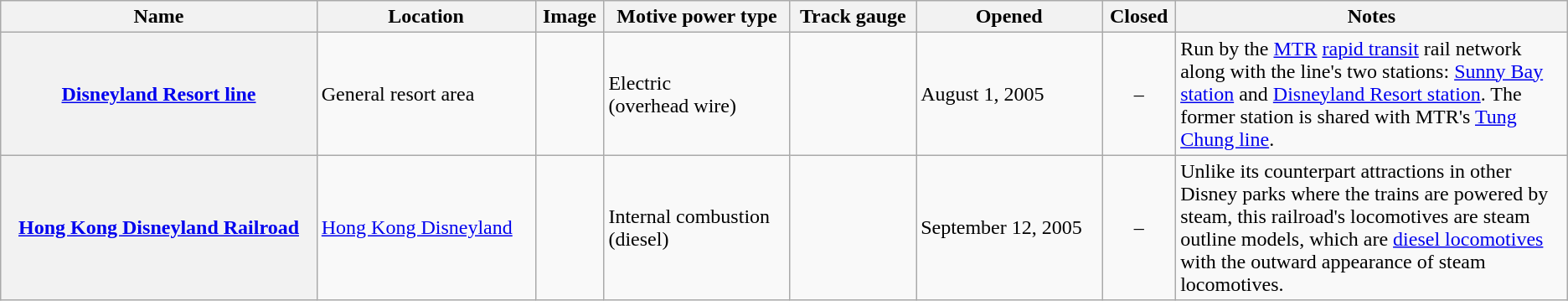<table Class="wikitable plainrowheaders">
<tr>
<th scope="col">Name</th>
<th scope="col">Location</th>
<th scope="col">Image</th>
<th scope="col">Motive power type</th>
<th scope="col">Track gauge</th>
<th scope="col">Opened</th>
<th scope="col">Closed</th>
<th scope="col" width=25%>Notes</th>
</tr>
<tr>
<th scope="row"><a href='#'>Disneyland Resort line</a></th>
<td>General resort area</td>
<td></td>
<td>Electric<br>(overhead wire)</td>
<td></td>
<td>August 1, 2005</td>
<td style="text-align:center;">–</td>
<td>Run by the <a href='#'>MTR</a> <a href='#'>rapid transit</a> rail network along with the line's two stations: <a href='#'>Sunny Bay station</a> and <a href='#'>Disneyland Resort station</a>. The former station is shared with MTR's <a href='#'>Tung Chung line</a>.</td>
</tr>
<tr>
<th scope="row"><a href='#'>Hong Kong Disneyland Railroad</a></th>
<td><a href='#'>Hong Kong Disneyland</a></td>
<td></td>
<td>Internal combustion<br>(diesel)</td>
<td></td>
<td>September 12, 2005</td>
<td style="text-align:center;">–</td>
<td>Unlike its counterpart attractions in other Disney parks where the trains are powered by steam, this railroad's locomotives are steam outline models, which are <a href='#'>diesel locomotives</a> with the outward appearance of steam locomotives.</td>
</tr>
</table>
